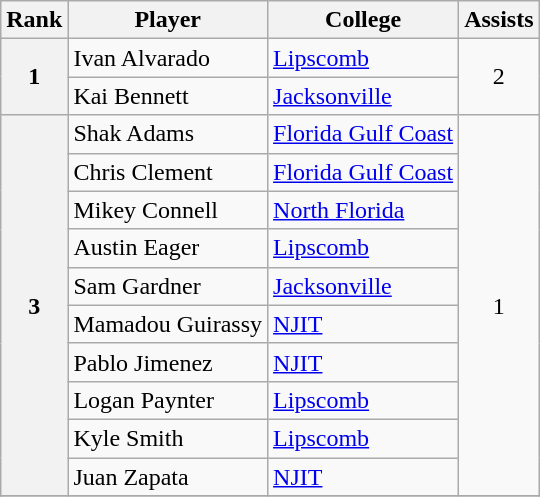<table class="wikitable" style="text-align:center">
<tr>
<th>Rank</th>
<th>Player</th>
<th>College</th>
<th>Assists</th>
</tr>
<tr>
<th rowspan="2">1</th>
<td align=left> Ivan Alvarado</td>
<td align=left><a href='#'>Lipscomb</a></td>
<td rowspan="2">2</td>
</tr>
<tr>
<td align=left> Kai Bennett</td>
<td align=left><a href='#'>Jacksonville</a></td>
</tr>
<tr>
<th rowspan="10">3</th>
<td align=left> Shak Adams</td>
<td align=left><a href='#'>Florida Gulf Coast</a></td>
<td rowspan="10">1</td>
</tr>
<tr>
<td align=left> Chris Clement</td>
<td align=left><a href='#'>Florida Gulf Coast</a></td>
</tr>
<tr>
<td align=left> Mikey Connell</td>
<td align=left><a href='#'>North Florida</a></td>
</tr>
<tr>
<td align=left> Austin Eager</td>
<td align=left><a href='#'>Lipscomb</a></td>
</tr>
<tr>
<td align=left> Sam Gardner</td>
<td align=left><a href='#'>Jacksonville</a></td>
</tr>
<tr>
<td align=left> Mamadou Guirassy</td>
<td align=left><a href='#'>NJIT</a></td>
</tr>
<tr>
<td align=left> Pablo Jimenez</td>
<td align=left><a href='#'>NJIT</a></td>
</tr>
<tr>
<td align=left> Logan Paynter</td>
<td align=left><a href='#'>Lipscomb</a></td>
</tr>
<tr>
<td align=left> Kyle Smith</td>
<td align=left><a href='#'>Lipscomb</a></td>
</tr>
<tr>
<td align=left> Juan Zapata</td>
<td align=left><a href='#'>NJIT</a></td>
</tr>
<tr>
</tr>
</table>
